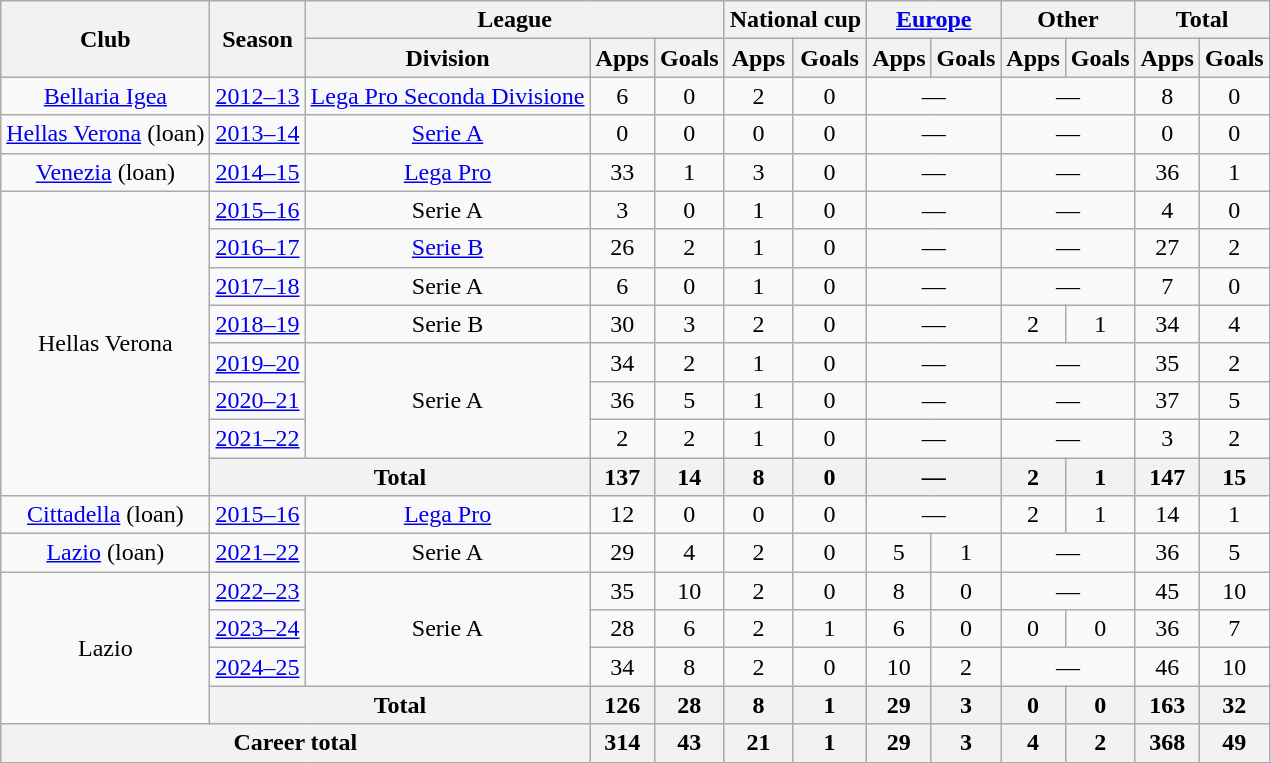<table class="wikitable" style="text-align:center">
<tr>
<th rowspan="2">Club</th>
<th rowspan="2">Season</th>
<th colspan="3">League</th>
<th colspan="2">National cup</th>
<th colspan="2"><a href='#'>Europe</a></th>
<th colspan="2">Other</th>
<th colspan="2">Total</th>
</tr>
<tr>
<th>Division</th>
<th>Apps</th>
<th>Goals</th>
<th>Apps</th>
<th>Goals</th>
<th>Apps</th>
<th>Goals</th>
<th>Apps</th>
<th>Goals</th>
<th>Apps</th>
<th>Goals</th>
</tr>
<tr>
<td><a href='#'>Bellaria Igea</a></td>
<td><a href='#'>2012–13</a></td>
<td><a href='#'>Lega Pro Seconda Divisione</a></td>
<td>6</td>
<td>0</td>
<td>2</td>
<td>0</td>
<td colspan="2">—</td>
<td colspan="2">—</td>
<td>8</td>
<td>0</td>
</tr>
<tr>
<td><a href='#'>Hellas Verona</a> (loan)</td>
<td><a href='#'>2013–14</a></td>
<td><a href='#'>Serie A</a></td>
<td>0</td>
<td>0</td>
<td>0</td>
<td>0</td>
<td colspan="2">—</td>
<td colspan="2">—</td>
<td>0</td>
<td>0</td>
</tr>
<tr>
<td><a href='#'>Venezia</a> (loan)</td>
<td><a href='#'>2014–15</a></td>
<td><a href='#'>Lega Pro</a></td>
<td>33</td>
<td>1</td>
<td>3</td>
<td>0</td>
<td colspan="2">—</td>
<td colspan="2">—</td>
<td>36</td>
<td>1</td>
</tr>
<tr>
<td rowspan="8">Hellas Verona</td>
<td><a href='#'>2015–16</a></td>
<td>Serie A</td>
<td>3</td>
<td>0</td>
<td>1</td>
<td>0</td>
<td colspan="2">—</td>
<td colspan="2">—</td>
<td>4</td>
<td>0</td>
</tr>
<tr>
<td><a href='#'>2016–17</a></td>
<td><a href='#'>Serie B</a></td>
<td>26</td>
<td>2</td>
<td>1</td>
<td>0</td>
<td colspan="2">—</td>
<td colspan="2">—</td>
<td>27</td>
<td>2</td>
</tr>
<tr>
<td><a href='#'>2017–18</a></td>
<td>Serie A</td>
<td>6</td>
<td>0</td>
<td>1</td>
<td>0</td>
<td colspan="2">—</td>
<td colspan="2">—</td>
<td>7</td>
<td>0</td>
</tr>
<tr>
<td><a href='#'>2018–19</a></td>
<td>Serie B</td>
<td>30</td>
<td>3</td>
<td>2</td>
<td>0</td>
<td colspan="2">—</td>
<td>2</td>
<td>1</td>
<td>34</td>
<td>4</td>
</tr>
<tr>
<td><a href='#'>2019–20</a></td>
<td rowspan="3">Serie A</td>
<td>34</td>
<td>2</td>
<td>1</td>
<td>0</td>
<td colspan="2">—</td>
<td colspan="2">—</td>
<td>35</td>
<td>2</td>
</tr>
<tr>
<td><a href='#'>2020–21</a></td>
<td>36</td>
<td>5</td>
<td>1</td>
<td>0</td>
<td colspan="2">—</td>
<td colspan="2">—</td>
<td>37</td>
<td>5</td>
</tr>
<tr>
<td><a href='#'>2021–22</a></td>
<td>2</td>
<td>2</td>
<td>1</td>
<td>0</td>
<td colspan="2">—</td>
<td colspan="2">—</td>
<td>3</td>
<td>2</td>
</tr>
<tr>
<th colspan="2">Total</th>
<th>137</th>
<th>14</th>
<th>8</th>
<th>0</th>
<th colspan="2">—</th>
<th>2</th>
<th>1</th>
<th>147</th>
<th>15</th>
</tr>
<tr>
<td><a href='#'>Cittadella</a> (loan)</td>
<td><a href='#'>2015–16</a></td>
<td><a href='#'>Lega Pro</a></td>
<td>12</td>
<td>0</td>
<td>0</td>
<td>0</td>
<td colspan="2">—</td>
<td>2</td>
<td>1</td>
<td>14</td>
<td>1</td>
</tr>
<tr>
<td><a href='#'>Lazio</a> (loan)</td>
<td><a href='#'>2021–22</a></td>
<td>Serie A</td>
<td>29</td>
<td>4</td>
<td>2</td>
<td>0</td>
<td>5</td>
<td>1</td>
<td colspan="2">—</td>
<td>36</td>
<td>5</td>
</tr>
<tr>
<td rowspan="4">Lazio</td>
<td><a href='#'>2022–23</a></td>
<td rowspan="3">Serie A</td>
<td>35</td>
<td>10</td>
<td>2</td>
<td>0</td>
<td>8</td>
<td>0</td>
<td colspan="2">—</td>
<td>45</td>
<td>10</td>
</tr>
<tr>
<td><a href='#'>2023–24</a></td>
<td>28</td>
<td>6</td>
<td>2</td>
<td>1</td>
<td>6</td>
<td>0</td>
<td>0</td>
<td>0</td>
<td>36</td>
<td>7</td>
</tr>
<tr>
<td><a href='#'>2024–25</a></td>
<td>34</td>
<td>8</td>
<td>2</td>
<td>0</td>
<td>10</td>
<td>2</td>
<td colspan="2">—</td>
<td>46</td>
<td>10</td>
</tr>
<tr>
<th colspan="2">Total</th>
<th>126</th>
<th>28</th>
<th>8</th>
<th>1</th>
<th>29</th>
<th>3</th>
<th>0</th>
<th>0</th>
<th>163</th>
<th>32</th>
</tr>
<tr>
<th colspan="3">Career total</th>
<th>314</th>
<th>43</th>
<th>21</th>
<th>1</th>
<th>29</th>
<th>3</th>
<th>4</th>
<th>2</th>
<th>368</th>
<th>49</th>
</tr>
</table>
